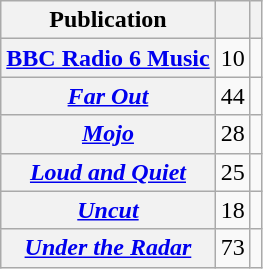<table class="wikitable sortable plainrowheaders">
<tr>
<th scope="col">Publication</th>
<th scope="col"></th>
<th scope="col"></th>
</tr>
<tr>
<th scope="row"><a href='#'>BBC Radio 6 Music</a></th>
<td>10</td>
<td></td>
</tr>
<tr>
<th scope="row"><em><a href='#'>Far Out</a></em></th>
<td>44</td>
<td></td>
</tr>
<tr>
<th scope="row"><em><a href='#'>Mojo</a></em></th>
<td>28</td>
<td></td>
</tr>
<tr>
<th scope="row"><em><a href='#'>Loud and Quiet</a></em></th>
<td>25</td>
<td></td>
</tr>
<tr>
<th scope="row"><em><a href='#'>Uncut</a></em></th>
<td>18</td>
<td></td>
</tr>
<tr>
<th scope="row"><em><a href='#'>Under the Radar</a></em></th>
<td>73</td>
<td></td>
</tr>
</table>
